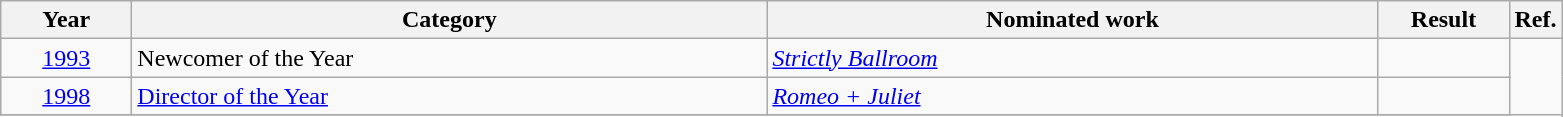<table class=wikitable>
<tr>
<th scope="col" style="width:5em;">Year</th>
<th scope="col" style="width:26em;">Category</th>
<th scope="col" style="width:25em;">Nominated work</th>
<th scope="col" style="width:5em;">Result</th>
<th>Ref.</th>
</tr>
<tr>
<td style="text-align:center;"><a href='#'>1993</a></td>
<td>Newcomer of the Year</td>
<td><em><a href='#'>Strictly Ballroom</a></em></td>
<td></td>
</tr>
<tr>
<td style="text-align:center;"><a href='#'>1998</a></td>
<td><a href='#'>Director of the Year</a></td>
<td><em><a href='#'>Romeo + Juliet</a></em></td>
<td></td>
</tr>
<tr>
</tr>
</table>
